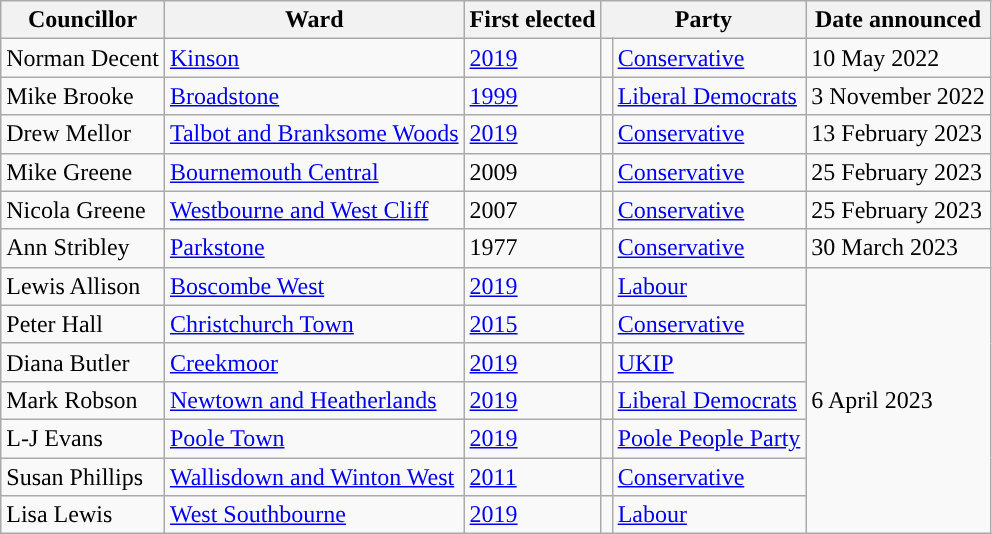<table class="wikitable sortable">
<tr>
<th scope="col">Councillor</th>
<th scope="col">Ward</th>
<th scope="col">First elected</th>
<th colspan="2" scope="col">Party</th>
<th scope="col">Date announced</th>
</tr>
<tr>
<td>Norman Decent</td>
<td><a href='#'>Kinson</a></td>
<td><a href='#'>2019</a></td>
<td></td>
<td><a href='#'>Conservative</a></td>
<td>10 May 2022</td>
</tr>
<tr>
<td>Mike Brooke</td>
<td><a href='#'>Broadstone</a></td>
<td><a href='#'>1999</a></td>
<td rowspan="1;" style="background-color: "></td>
<td><a href='#'>Liberal Democrats</a></td>
<td>3 November 2022</td>
</tr>
<tr>
<td>Drew Mellor</td>
<td><a href='#'>Talbot and Branksome Woods</a></td>
<td><a href='#'>2019</a></td>
<td></td>
<td><a href='#'>Conservative</a></td>
<td>13 February 2023</td>
</tr>
<tr>
<td>Mike Greene</td>
<td><a href='#'>Bournemouth Central</a></td>
<td>2009</td>
<td></td>
<td><a href='#'>Conservative</a></td>
<td>25 February 2023</td>
</tr>
<tr>
<td>Nicola Greene</td>
<td><a href='#'>Westbourne and West Cliff</a></td>
<td>2007</td>
<td></td>
<td><a href='#'>Conservative</a></td>
<td>25 February 2023</td>
</tr>
<tr>
<td>Ann Stribley</td>
<td><a href='#'>Parkstone</a></td>
<td>1977</td>
<td></td>
<td><a href='#'>Conservative</a></td>
<td>30 March 2023</td>
</tr>
<tr>
<td>Lewis Allison</td>
<td><a href='#'>Boscombe West</a></td>
<td><a href='#'>2019</a></td>
<td style="background:"></td>
<td><a href='#'>Labour</a></td>
<td rowspan="7">6 April 2023</td>
</tr>
<tr>
<td>Peter Hall</td>
<td><a href='#'>Christchurch Town</a></td>
<td><a href='#'>2015</a></td>
<td></td>
<td><a href='#'>Conservative</a></td>
</tr>
<tr>
<td>Diana Butler</td>
<td><a href='#'>Creekmoor</a></td>
<td><a href='#'>2019</a></td>
<td style="background-color: "></td>
<td><a href='#'>UKIP</a></td>
</tr>
<tr>
<td>Mark Robson</td>
<td><a href='#'>Newtown and Heatherlands</a></td>
<td><a href='#'>2019</a></td>
<td rowspan="1;" style="background-color: "></td>
<td><a href='#'>Liberal Democrats</a></td>
</tr>
<tr>
<td>L-J Evans</td>
<td><a href='#'>Poole Town</a></td>
<td><a href='#'>2019</a></td>
<td rowspan="1" style="background-color: "></td>
<td><a href='#'>Poole People Party</a></td>
</tr>
<tr>
<td>Susan Phillips</td>
<td><a href='#'>Wallisdown and Winton West</a></td>
<td><a href='#'>2011</a></td>
<td></td>
<td><a href='#'>Conservative</a></td>
</tr>
<tr>
<td>Lisa Lewis</td>
<td><a href='#'>West Southbourne</a></td>
<td><a href='#'>2019</a></td>
<td style="background:"></td>
<td><a href='#'>Labour</a></td>
</tr>
</table>
